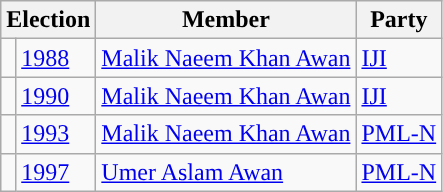<table class="wikitable">
<tr>
<th colspan="2">Election</th>
<th>Member</th>
<th>Party</th>
</tr>
<tr>
<td style="background-color: "></td>
<td><a href='#'>1988</a></td>
<td><a href='#'>Malik Naeem Khan Awan</a></td>
<td><a href='#'>IJI</a></td>
</tr>
<tr>
<td style="background-color: "></td>
<td><a href='#'>1990</a></td>
<td><a href='#'>Malik Naeem Khan Awan</a></td>
<td><a href='#'>IJI</a></td>
</tr>
<tr>
<td style="background-color: "></td>
<td><a href='#'>1993</a></td>
<td><a href='#'>Malik Naeem Khan Awan</a></td>
<td><a href='#'>PML-N</a></td>
</tr>
<tr>
<td style="background-color: "></td>
<td><a href='#'>1997</a></td>
<td><a href='#'>Umer Aslam Awan</a></td>
<td><a href='#'>PML-N</a></td>
</tr>
</table>
